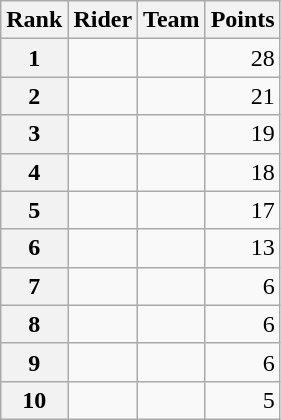<table class="wikitable" margin-bottom:0;">
<tr>
<th scope="col">Rank</th>
<th scope="col">Rider</th>
<th scope="col">Team</th>
<th scope="col">Points</th>
</tr>
<tr>
<th scope="row">1</th>
<td> </td>
<td></td>
<td align="right">28</td>
</tr>
<tr>
<th scope="row">2</th>
<td></td>
<td></td>
<td align="right">21</td>
</tr>
<tr>
<th scope="row">3</th>
<td> </td>
<td></td>
<td align="right">19</td>
</tr>
<tr>
<th scope="row">4</th>
<td></td>
<td></td>
<td align="right">18</td>
</tr>
<tr>
<th scope="row">5</th>
<td></td>
<td></td>
<td align="right">17</td>
</tr>
<tr>
<th scope="row">6</th>
<td></td>
<td></td>
<td align="right">13</td>
</tr>
<tr>
<th scope="row">7</th>
<td></td>
<td></td>
<td align="right">6</td>
</tr>
<tr>
<th scope="row">8</th>
<td></td>
<td></td>
<td align="right">6</td>
</tr>
<tr>
<th scope="row">9</th>
<td></td>
<td></td>
<td align="right">6</td>
</tr>
<tr>
<th scope="row">10</th>
<td></td>
<td></td>
<td align="right">5</td>
</tr>
</table>
